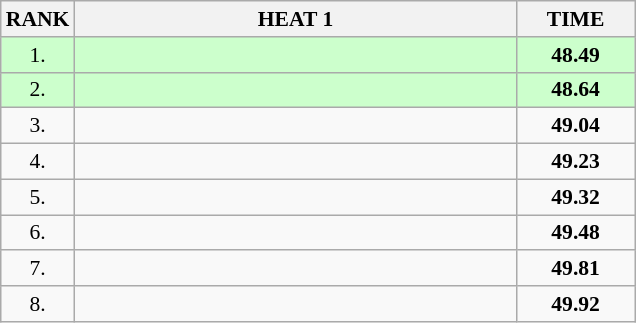<table class="wikitable" style="border-collapse: collapse; font-size: 90%;">
<tr>
<th>RANK</th>
<th style="width: 20em">HEAT 1</th>
<th style="width: 5em">TIME</th>
</tr>
<tr style="background:#ccffcc;">
<td align="center">1.</td>
<td></td>
<td align="center"><strong>48.49</strong></td>
</tr>
<tr style="background:#ccffcc;">
<td align="center">2.</td>
<td></td>
<td align="center"><strong>48.64</strong></td>
</tr>
<tr>
<td align="center">3.</td>
<td></td>
<td align="center"><strong>49.04</strong></td>
</tr>
<tr>
<td align="center">4.</td>
<td></td>
<td align="center"><strong>49.23</strong></td>
</tr>
<tr>
<td align="center">5.</td>
<td></td>
<td align="center"><strong>49.32</strong></td>
</tr>
<tr>
<td align="center">6.</td>
<td></td>
<td align="center"><strong>49.48</strong></td>
</tr>
<tr>
<td align="center">7.</td>
<td></td>
<td align="center"><strong>49.81</strong></td>
</tr>
<tr>
<td align="center">8.</td>
<td></td>
<td align="center"><strong>49.92</strong></td>
</tr>
</table>
